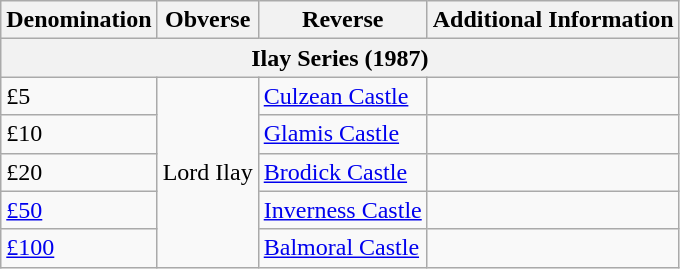<table class="wikitable">
<tr>
<th>Denomination</th>
<th>Obverse</th>
<th>Reverse</th>
<th>Additional Information</th>
</tr>
<tr>
<th colspan="4">Ilay Series (1987)</th>
</tr>
<tr>
<td>£5</td>
<td rowspan="5">Lord Ilay</td>
<td><a href='#'>Culzean Castle</a></td>
<td></td>
</tr>
<tr>
<td>£10</td>
<td><a href='#'>Glamis Castle</a></td>
<td></td>
</tr>
<tr>
<td>£20</td>
<td><a href='#'>Brodick Castle</a></td>
<td></td>
</tr>
<tr>
<td><a href='#'>£50</a></td>
<td><a href='#'>Inverness Castle</a></td>
<td></td>
</tr>
<tr>
<td><a href='#'>£100</a></td>
<td><a href='#'>Balmoral Castle</a></td>
<td></td>
</tr>
</table>
